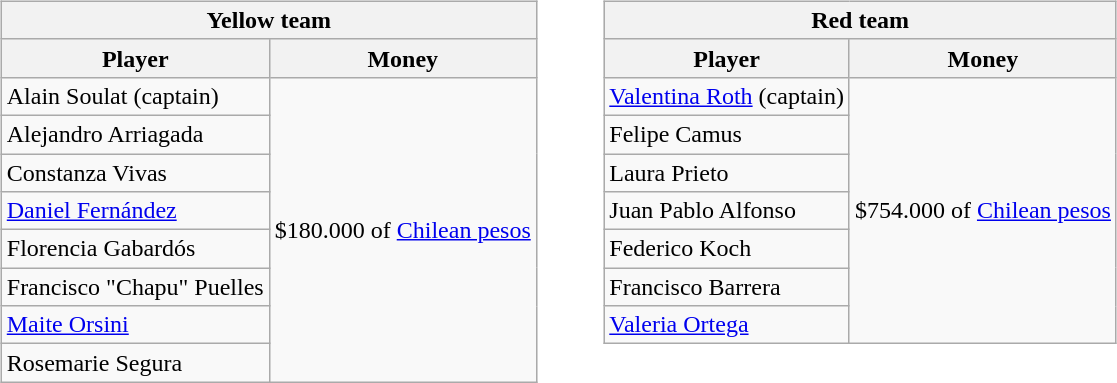<table>
<tr>
<td valign="top"><br><table class="wikitable">
<tr>
<th colspan=2>Yellow team</th>
</tr>
<tr>
<th>Player</th>
<th>Money</th>
</tr>
<tr>
<td> Alain Soulat (captain)</td>
<td rowspan="8">$180.000  of <a href='#'>Chilean pesos</a></td>
</tr>
<tr>
<td> Alejandro Arriagada</td>
</tr>
<tr>
<td> Constanza Vivas</td>
</tr>
<tr>
<td> <a href='#'>Daniel Fernández</a></td>
</tr>
<tr>
<td> Florencia Gabardós</td>
</tr>
<tr>
<td> Francisco "Chapu" Puelles</td>
</tr>
<tr>
<td> <a href='#'>Maite Orsini</a></td>
</tr>
<tr>
<td> Rosemarie Segura</td>
</tr>
</table>
</td>
<td width="20em"> </td>
<td valign="top"><br><table class="wikitable">
<tr>
<th colspan=2>Red team</th>
</tr>
<tr>
<th>Player</th>
<th>Money</th>
</tr>
<tr>
<td> <a href='#'>Valentina Roth</a> (captain)</td>
<td rowspan="7">$754.000 of <a href='#'>Chilean pesos</a></td>
</tr>
<tr>
<td> Felipe Camus</td>
</tr>
<tr>
<td> Laura Prieto</td>
</tr>
<tr>
<td> Juan Pablo Alfonso</td>
</tr>
<tr>
<td> Federico Koch</td>
</tr>
<tr>
<td> Francisco Barrera</td>
</tr>
<tr>
<td> <a href='#'>Valeria Ortega</a></td>
</tr>
</table>
</td>
</tr>
</table>
